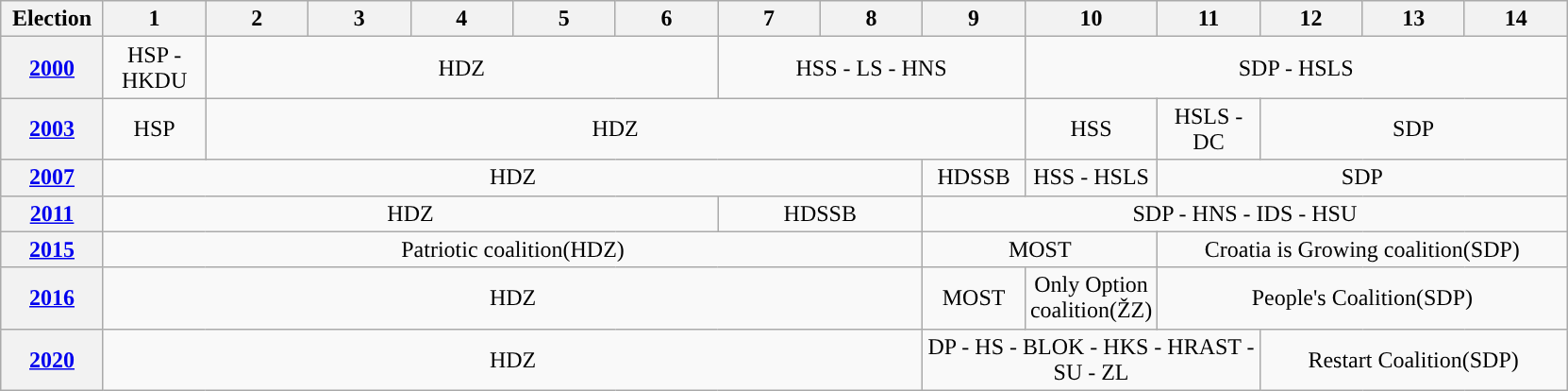<table class=wikitable style="text-align: center;">
<tr>
<th style="width: 65px;">Election</th>
<th style="width: 65px;">1</th>
<th style="width: 65px;">2</th>
<th style="width: 65px;">3</th>
<th style="width: 65px;">4</th>
<th style="width: 65px;">5</th>
<th style="width: 65px;">6</th>
<th style="width: 65px;">7</th>
<th style="width: 65px;">8</th>
<th style="width: 65px;">9</th>
<th style="width: 65px;">10</th>
<th style="width: 65px;">11</th>
<th style="width: 65px;">12</th>
<th style="width: 65px;">13</th>
<th style="width: 65px;">14</th>
</tr>
<tr>
<th><a href='#'>2000</a></th>
<td style="background:">HSP - HKDU</td>
<td colspan=5 style="background:">HDZ</td>
<td colspan=3 style="background:">HSS - LS - HNS</td>
<td colspan=5 style="background:">SDP - HSLS</td>
</tr>
<tr>
<th><a href='#'>2003</a></th>
<td style="background:">HSP</td>
<td colspan=8 style="background:">HDZ</td>
<td style="background:">HSS</td>
<td style="background:">HSLS - DC</td>
<td colspan=3 style="background:">SDP</td>
</tr>
<tr>
<th><a href='#'>2007</a></th>
<td colspan=8 style="background:">HDZ</td>
<td style="background:">HDSSB</td>
<td style="background:">HSS - HSLS</td>
<td colspan=4 style="background:">SDP</td>
</tr>
<tr>
<th><a href='#'>2011</a></th>
<td colspan=6 style="background:">HDZ</td>
<td colspan=2 style="background:">HDSSB</td>
<td colspan=6 style="background:">SDP - HNS - IDS - HSU</td>
</tr>
<tr>
<th><a href='#'>2015</a></th>
<td colspan=8 style="background:">Patriotic coalition(HDZ)</td>
<td colspan=2 style="background:">MOST</td>
<td colspan=4 style="background:">Croatia is Growing coalition(SDP)</td>
</tr>
<tr>
<th><a href='#'>2016</a></th>
<td colspan=8 style="background:">HDZ</td>
<td style="background:">MOST</td>
<td style="background:">Only Option coalition(ŽZ)</td>
<td colspan=4 style="background:">People's Coalition(SDP)</td>
</tr>
<tr>
<th><a href='#'>2020</a></th>
<td colspan=8 style="background:">HDZ</td>
<td colspan=3 style="background:">DP - HS - BLOK - HKS - HRAST - SU - ZL</td>
<td colspan=3 style="background:">Restart Coalition(SDP)</td>
</tr>
</table>
